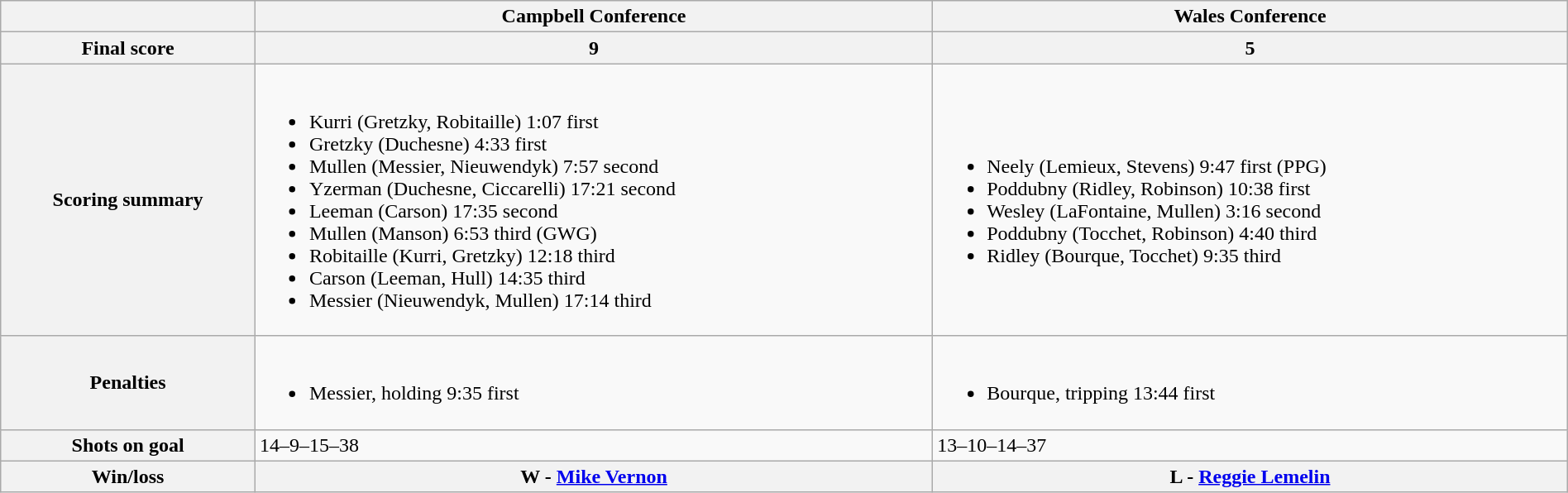<table class="wikitable" style="width:100%">
<tr>
<th></th>
<th>Campbell Conference</th>
<th>Wales Conference</th>
</tr>
<tr>
<th>Final score</th>
<th>9</th>
<th>5</th>
</tr>
<tr>
<th>Scoring summary</th>
<td><br><ul><li>Kurri (Gretzky, Robitaille) 1:07 first</li><li>Gretzky (Duchesne) 4:33 first</li><li>Mullen (Messier, Nieuwendyk) 7:57 second</li><li>Yzerman (Duchesne, Ciccarelli) 17:21 second</li><li>Leeman (Carson) 17:35 second</li><li>Mullen (Manson) 6:53 third (GWG)</li><li>Robitaille (Kurri, Gretzky) 12:18 third</li><li>Carson (Leeman, Hull) 14:35 third</li><li>Messier (Nieuwendyk, Mullen) 17:14 third</li></ul></td>
<td><br><ul><li>Neely (Lemieux, Stevens) 9:47 first (PPG)</li><li>Poddubny (Ridley, Robinson) 10:38 first</li><li>Wesley (LaFontaine, Mullen) 3:16 second</li><li>Poddubny (Tocchet, Robinson) 4:40 third</li><li>Ridley (Bourque, Tocchet) 9:35 third</li></ul></td>
</tr>
<tr>
<th>Penalties</th>
<td><br><ul><li>Messier, holding 9:35 first</li></ul></td>
<td><br><ul><li>Bourque, tripping 13:44 first</li></ul></td>
</tr>
<tr>
<th>Shots on goal</th>
<td>14–9–15–38</td>
<td>13–10–14–37</td>
</tr>
<tr>
<th>Win/loss</th>
<th><strong>W</strong> - <a href='#'>Mike Vernon</a></th>
<th><strong>L</strong> - <a href='#'>Reggie Lemelin</a></th>
</tr>
</table>
